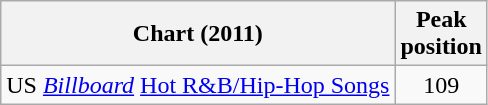<table class="wikitable">
<tr>
<th>Chart (2011)</th>
<th>Peak<br>position</th>
</tr>
<tr>
<td>US <em><a href='#'>Billboard</a></em> <a href='#'>Hot R&B/Hip-Hop Songs</a></td>
<td align="center">109</td>
</tr>
</table>
